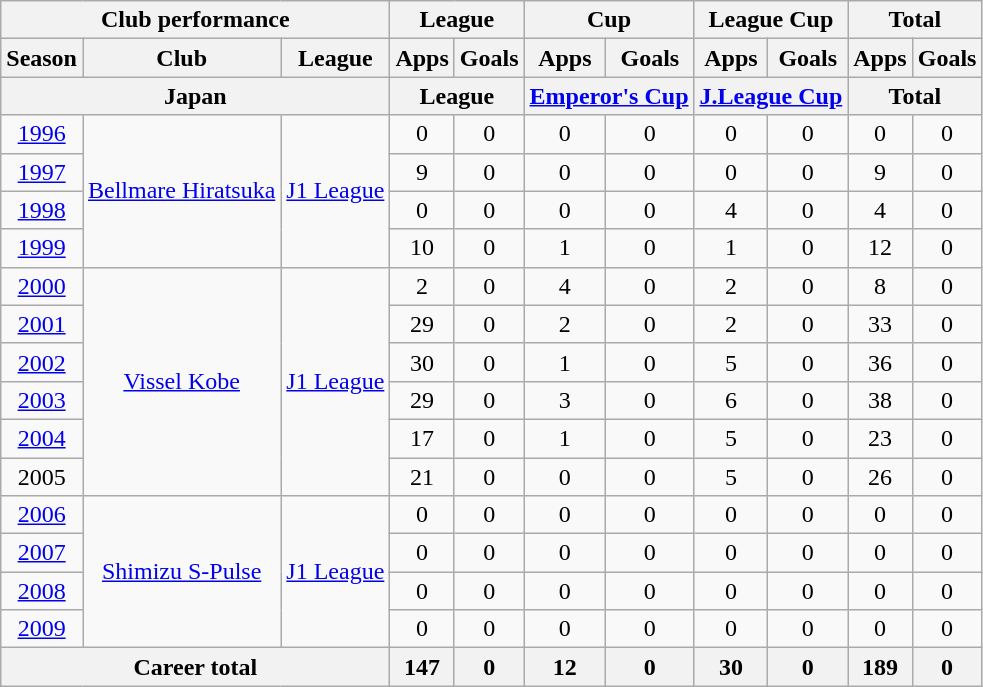<table class="wikitable" style="text-align:center">
<tr>
<th colspan=3>Club performance</th>
<th colspan=2>League</th>
<th colspan=2>Cup</th>
<th colspan=2>League Cup</th>
<th colspan=2>Total</th>
</tr>
<tr>
<th>Season</th>
<th>Club</th>
<th>League</th>
<th>Apps</th>
<th>Goals</th>
<th>Apps</th>
<th>Goals</th>
<th>Apps</th>
<th>Goals</th>
<th>Apps</th>
<th>Goals</th>
</tr>
<tr>
<th colspan=3>Japan</th>
<th colspan=2>League</th>
<th colspan=2><a href='#'>Emperor's Cup</a></th>
<th colspan=2><a href='#'>J.League Cup</a></th>
<th colspan=2>Total</th>
</tr>
<tr>
<td><a href='#'>1996</a></td>
<td rowspan="4"><a href='#'>Bellmare Hiratsuka</a></td>
<td rowspan="4"><a href='#'>J1 League</a></td>
<td>0</td>
<td>0</td>
<td>0</td>
<td>0</td>
<td>0</td>
<td>0</td>
<td>0</td>
<td>0</td>
</tr>
<tr>
<td><a href='#'>1997</a></td>
<td>9</td>
<td>0</td>
<td>0</td>
<td>0</td>
<td>0</td>
<td>0</td>
<td>9</td>
<td>0</td>
</tr>
<tr>
<td><a href='#'>1998</a></td>
<td>0</td>
<td>0</td>
<td>0</td>
<td>0</td>
<td>4</td>
<td>0</td>
<td>4</td>
<td>0</td>
</tr>
<tr>
<td><a href='#'>1999</a></td>
<td>10</td>
<td>0</td>
<td>1</td>
<td>0</td>
<td>1</td>
<td>0</td>
<td>12</td>
<td>0</td>
</tr>
<tr>
<td><a href='#'>2000</a></td>
<td rowspan="6"><a href='#'>Vissel Kobe</a></td>
<td rowspan="6"><a href='#'>J1 League</a></td>
<td>2</td>
<td>0</td>
<td>4</td>
<td>0</td>
<td>2</td>
<td>0</td>
<td>8</td>
<td>0</td>
</tr>
<tr>
<td><a href='#'>2001</a></td>
<td>29</td>
<td>0</td>
<td>2</td>
<td>0</td>
<td>2</td>
<td>0</td>
<td>33</td>
<td>0</td>
</tr>
<tr>
<td><a href='#'>2002</a></td>
<td>30</td>
<td>0</td>
<td>1</td>
<td>0</td>
<td>5</td>
<td>0</td>
<td>36</td>
<td>0</td>
</tr>
<tr>
<td><a href='#'>2003</a></td>
<td>29</td>
<td>0</td>
<td>3</td>
<td>0</td>
<td>6</td>
<td>0</td>
<td>38</td>
<td>0</td>
</tr>
<tr>
<td><a href='#'>2004</a></td>
<td>17</td>
<td>0</td>
<td>1</td>
<td>0</td>
<td>5</td>
<td>0</td>
<td>23</td>
<td>0</td>
</tr>
<tr>
<td>2005</td>
<td>21</td>
<td>0</td>
<td>0</td>
<td>0</td>
<td>5</td>
<td>0</td>
<td>26</td>
<td>0</td>
</tr>
<tr>
<td><a href='#'>2006</a></td>
<td rowspan="4"><a href='#'>Shimizu S-Pulse</a></td>
<td rowspan="4"><a href='#'>J1 League</a></td>
<td>0</td>
<td>0</td>
<td>0</td>
<td>0</td>
<td>0</td>
<td>0</td>
<td>0</td>
<td>0</td>
</tr>
<tr>
<td><a href='#'>2007</a></td>
<td>0</td>
<td>0</td>
<td>0</td>
<td>0</td>
<td>0</td>
<td>0</td>
<td>0</td>
<td>0</td>
</tr>
<tr>
<td><a href='#'>2008</a></td>
<td>0</td>
<td>0</td>
<td>0</td>
<td>0</td>
<td>0</td>
<td>0</td>
<td>0</td>
<td>0</td>
</tr>
<tr>
<td><a href='#'>2009</a></td>
<td>0</td>
<td>0</td>
<td>0</td>
<td>0</td>
<td>0</td>
<td>0</td>
<td>0</td>
<td>0</td>
</tr>
<tr>
<th colspan=3>Career total</th>
<th>147</th>
<th>0</th>
<th>12</th>
<th>0</th>
<th>30</th>
<th>0</th>
<th>189</th>
<th>0</th>
</tr>
</table>
